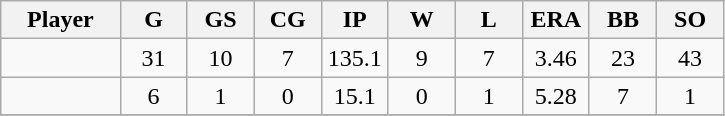<table class="wikitable sortable">
<tr>
<th bgcolor="#DDDDFF" width="16%">Player</th>
<th bgcolor="#DDDDFF" width="9%">G</th>
<th bgcolor="#DDDDFF" width="9%">GS</th>
<th bgcolor="#DDDDFF" width="9%">CG</th>
<th bgcolor="#DDDDFF" width="9%">IP</th>
<th bgcolor="#DDDDFF" width="9%">W</th>
<th bgcolor="#DDDDFF" width="9%">L</th>
<th bgcolor="#DDDDFF" width="9%">ERA</th>
<th bgcolor="#DDDDFF" width="9%">BB</th>
<th bgcolor="#DDDDFF" width="9%">SO</th>
</tr>
<tr align="center">
<td></td>
<td>31</td>
<td>10</td>
<td>7</td>
<td>135.1</td>
<td>9</td>
<td>7</td>
<td>3.46</td>
<td>23</td>
<td>43</td>
</tr>
<tr align="center">
<td></td>
<td>6</td>
<td>1</td>
<td>0</td>
<td>15.1</td>
<td>0</td>
<td>1</td>
<td>5.28</td>
<td>7</td>
<td>1</td>
</tr>
<tr align="center">
</tr>
</table>
